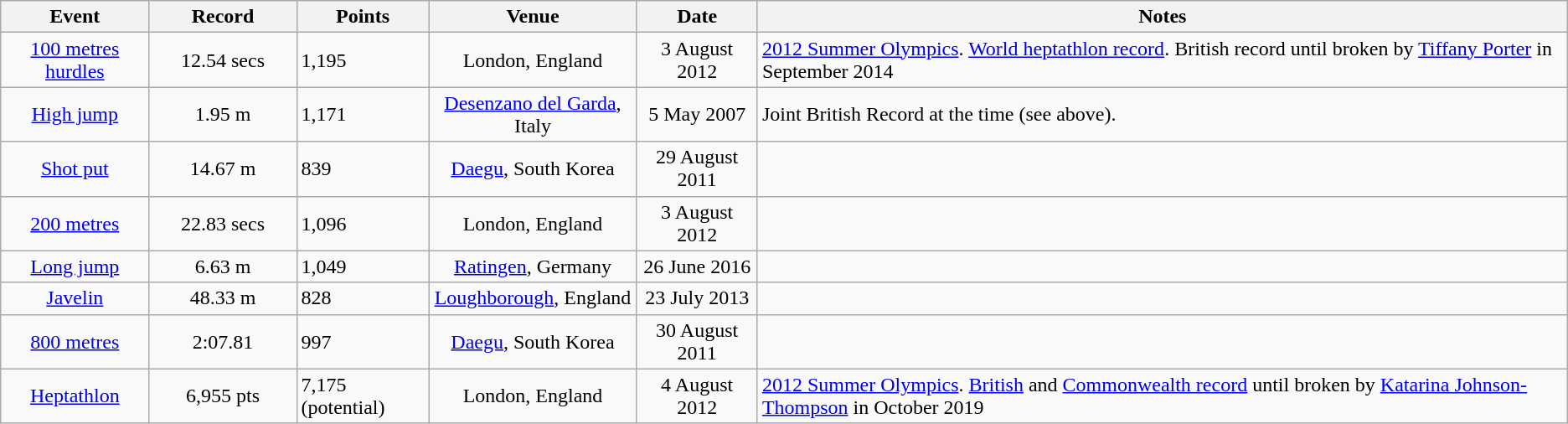<table class="wikitable">
<tr>
<th>Event</th>
<th width=110>Record</th>
<th>Points</th>
<th>Venue</th>
<th>Date</th>
<th>Notes</th>
</tr>
<tr>
<td style="text-align:center;"><a href='#'>100 metres hurdles</a></td>
<td style="text-align:center;">12.54 secs</td>
<td>1,195</td>
<td style="text-align:center;">London, England</td>
<td style="text-align:center;">3 August 2012</td>
<td><a href='#'>2012 Summer Olympics</a>. <a href='#'>World heptathlon record</a>. British record until broken by <a href='#'>Tiffany Porter</a> in September 2014</td>
</tr>
<tr>
<td style="text-align:center;"><a href='#'>High jump</a></td>
<td style="text-align:center;">1.95 m</td>
<td>1,171</td>
<td style="text-align:center;"><a href='#'>Desenzano del Garda</a>, Italy</td>
<td style="text-align:center;">5 May 2007</td>
<td>Joint British Record at the time (see above).</td>
</tr>
<tr>
<td style="text-align:center;"><a href='#'>Shot put</a></td>
<td style="text-align:center;">14.67 m</td>
<td>839</td>
<td style="text-align:center;"><a href='#'>Daegu</a>, South Korea</td>
<td style="text-align:center;">29 August 2011</td>
<td></td>
</tr>
<tr>
<td style="text-align:center;"><a href='#'>200 metres</a></td>
<td style="text-align:center;">22.83 secs</td>
<td>1,096</td>
<td style="text-align:center;">London, England</td>
<td style="text-align:center;">3 August 2012</td>
<td></td>
</tr>
<tr>
<td style="text-align:center;"><a href='#'>Long jump</a></td>
<td style="text-align:center;">6.63 m</td>
<td>1,049</td>
<td style="text-align:center;"><a href='#'>Ratingen</a>, Germany</td>
<td style="text-align:center;">26 June 2016</td>
<td></td>
</tr>
<tr>
<td style="text-align:center;"><a href='#'>Javelin</a></td>
<td style="text-align:center;">48.33 m</td>
<td>828</td>
<td style="text-align:center;"><a href='#'>Loughborough</a>, England</td>
<td style="text-align:center;">23 July 2013</td>
<td></td>
</tr>
<tr>
<td style="text-align:center;"><a href='#'>800 metres</a></td>
<td style="text-align:center;">2:07.81</td>
<td>997</td>
<td style="text-align:center;"><a href='#'>Daegu</a>, South Korea</td>
<td style="text-align:center;">30 August 2011</td>
<td></td>
</tr>
<tr>
<td style="text-align:center;"><a href='#'>Heptathlon</a></td>
<td style="text-align:center;">6,955 pts</td>
<td>7,175 (potential)</td>
<td style="text-align:center;">London, England</td>
<td style="text-align:center;">4 August 2012</td>
<td><a href='#'>2012 Summer Olympics</a>. <a href='#'>British</a> and <a href='#'>Commonwealth record</a> until broken by <a href='#'>Katarina Johnson-Thompson</a> in October 2019</td>
</tr>
</table>
